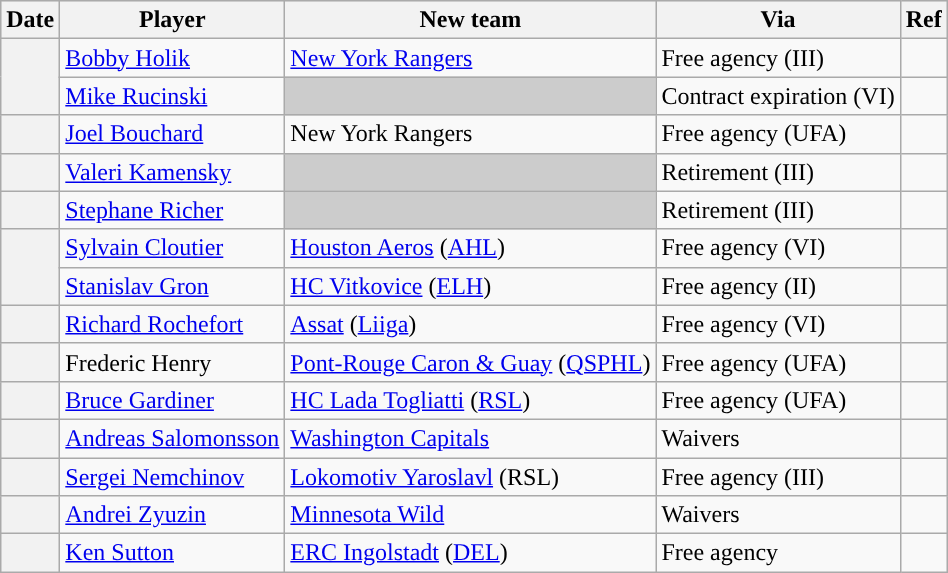<table class="wikitable plainrowheaders">
<tr style="background:#ddd; text-align:center;">
<th>Date</th>
<th>Player</th>
<th>New team</th>
<th>Via</th>
<th>Ref</th>
</tr>
<tr>
<th scope="row" rowspan=2></th>
<td><a href='#'>Bobby Holik</a></td>
<td><a href='#'>New York Rangers</a></td>
<td>Free agency (III)</td>
<td></td>
</tr>
<tr>
<td><a href='#'>Mike Rucinski</a></td>
<td style="background:#ccc"></td>
<td>Contract expiration (VI)</td>
<td></td>
</tr>
<tr>
<th scope="row"></th>
<td><a href='#'>Joel Bouchard</a></td>
<td>New York Rangers</td>
<td>Free agency (UFA)</td>
<td></td>
</tr>
<tr>
<th scope="row"></th>
<td><a href='#'>Valeri Kamensky</a></td>
<td style="background:#ccc"></td>
<td>Retirement (III)</td>
<td></td>
</tr>
<tr>
<th scope="row"></th>
<td><a href='#'>Stephane Richer</a></td>
<td style="background:#ccc"></td>
<td>Retirement (III)</td>
<td></td>
</tr>
<tr>
<th scope="row" rowspan=2></th>
<td><a href='#'>Sylvain Cloutier</a></td>
<td><a href='#'>Houston Aeros</a> (<a href='#'>AHL</a>)</td>
<td>Free agency (VI)</td>
<td></td>
</tr>
<tr>
<td><a href='#'>Stanislav Gron</a></td>
<td><a href='#'>HC Vitkovice</a> (<a href='#'>ELH</a>)</td>
<td>Free agency (II)</td>
<td></td>
</tr>
<tr>
<th scope="row"></th>
<td><a href='#'>Richard Rochefort</a></td>
<td><a href='#'>Assat</a> (<a href='#'>Liiga</a>)</td>
<td>Free agency (VI)</td>
<td></td>
</tr>
<tr>
<th scope="row"></th>
<td>Frederic Henry</td>
<td><a href='#'>Pont-Rouge Caron & Guay</a> (<a href='#'>QSPHL</a>)</td>
<td>Free agency (UFA)</td>
<td></td>
</tr>
<tr>
<th scope="row"></th>
<td><a href='#'>Bruce Gardiner</a></td>
<td><a href='#'>HC Lada Togliatti</a> (<a href='#'>RSL</a>)</td>
<td>Free agency (UFA)</td>
<td></td>
</tr>
<tr>
<th scope="row"></th>
<td><a href='#'>Andreas Salomonsson</a></td>
<td><a href='#'>Washington Capitals</a></td>
<td>Waivers</td>
<td></td>
</tr>
<tr>
<th scope="row"></th>
<td><a href='#'>Sergei Nemchinov</a></td>
<td><a href='#'>Lokomotiv Yaroslavl</a> (RSL)</td>
<td>Free agency (III)</td>
<td></td>
</tr>
<tr>
<th scope="row"></th>
<td><a href='#'>Andrei Zyuzin</a></td>
<td><a href='#'>Minnesota Wild</a></td>
<td>Waivers</td>
<td></td>
</tr>
<tr>
<th scope="row"></th>
<td><a href='#'>Ken Sutton</a></td>
<td><a href='#'>ERC Ingolstadt</a> (<a href='#'>DEL</a>)</td>
<td>Free agency</td>
<td></td>
</tr>
</table>
